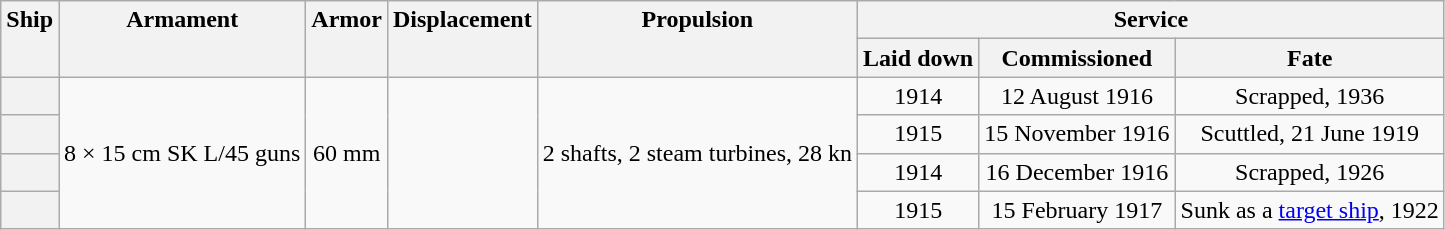<table class="wikitable plainrowheaders" style="text-align: center;">
<tr valign="top">
<th scope="col" rowspan="2">Ship</th>
<th scope="col" rowspan="2">Armament</th>
<th scope="col" rowspan="2">Armor</th>
<th scope="col" rowspan="2">Displacement</th>
<th scope="col" rowspan="2">Propulsion</th>
<th scope="col" colspan="3">Service</th>
</tr>
<tr valign="top">
<th scope="col">Laid down</th>
<th scope="col">Commissioned</th>
<th scope="col">Fate</th>
</tr>
<tr valign="center">
<th scope="row"></th>
<td rowspan="4">8 × 15 cm SK L/45 guns</td>
<td rowspan="4">60 mm</td>
<td rowspan="4"></td>
<td rowspan="4">2 shafts, 2 steam turbines, 28 kn</td>
<td>1914</td>
<td>12 August 1916</td>
<td>Scrapped, 1936</td>
</tr>
<tr valign="center">
<th scope="row"></th>
<td>1915</td>
<td>15 November 1916</td>
<td>Scuttled, 21 June 1919</td>
</tr>
<tr valign="center">
<th scope="row"></th>
<td>1914</td>
<td>16 December 1916</td>
<td>Scrapped, 1926</td>
</tr>
<tr valign="center">
<th scope="row"></th>
<td>1915</td>
<td>15 February 1917</td>
<td>Sunk as a <a href='#'>target ship</a>, 1922</td>
</tr>
</table>
